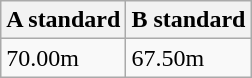<table class="wikitable" border="1" align="upright">
<tr>
<th>A standard</th>
<th>B standard</th>
</tr>
<tr>
<td>70.00m</td>
<td>67.50m</td>
</tr>
</table>
